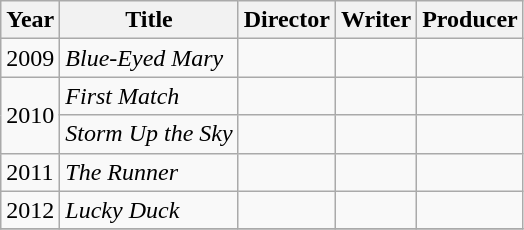<table class="wikitable">
<tr>
<th>Year</th>
<th>Title</th>
<th>Director</th>
<th>Writer</th>
<th>Producer</th>
</tr>
<tr>
<td>2009</td>
<td><em>Blue-Eyed Mary</em></td>
<td></td>
<td></td>
<td></td>
</tr>
<tr>
<td rowspan=2>2010</td>
<td><em>First Match</em></td>
<td></td>
<td></td>
<td></td>
</tr>
<tr>
<td><em>Storm Up the Sky</em></td>
<td></td>
<td></td>
<td></td>
</tr>
<tr>
<td>2011</td>
<td><em>The Runner</em></td>
<td></td>
<td></td>
<td></td>
</tr>
<tr>
<td>2012</td>
<td><em>Lucky Duck</em></td>
<td></td>
<td></td>
<td></td>
</tr>
<tr>
</tr>
</table>
